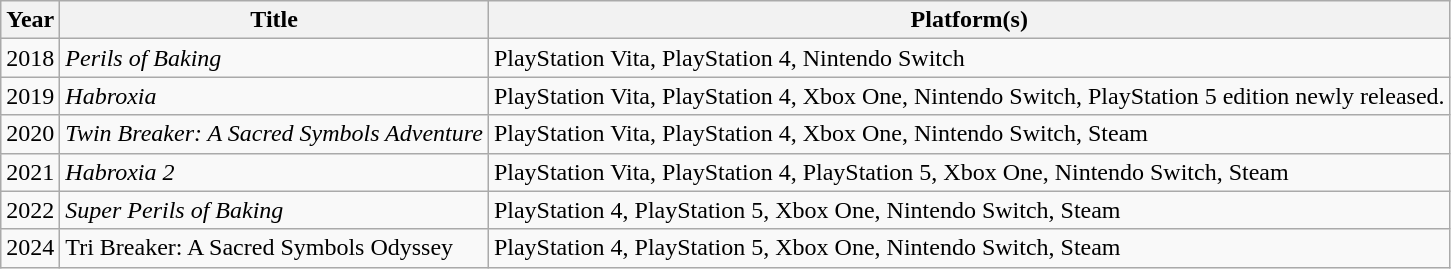<table class="wikitable sortable">
<tr>
<th>Year</th>
<th>Title</th>
<th>Platform(s)</th>
</tr>
<tr>
<td>2018</td>
<td><em>Perils of Baking</em></td>
<td>PlayStation Vita, PlayStation 4, Nintendo Switch</td>
</tr>
<tr>
<td>2019</td>
<td><em>Habroxia</em></td>
<td>PlayStation Vita, PlayStation 4, Xbox One, Nintendo Switch, PlayStation 5 edition newly released.</td>
</tr>
<tr>
<td>2020</td>
<td><em>Twin Breaker: A Sacred Symbols Adventure</em></td>
<td>PlayStation Vita, PlayStation 4, Xbox One, Nintendo Switch, Steam</td>
</tr>
<tr>
<td>2021</td>
<td><em>Habroxia 2</em></td>
<td>PlayStation Vita, PlayStation 4, PlayStation 5, Xbox One, Nintendo Switch, Steam</td>
</tr>
<tr>
<td>2022</td>
<td><em>Super Perils of Baking</em></td>
<td>PlayStation 4, PlayStation 5, Xbox One, Nintendo Switch, Steam</td>
</tr>
<tr>
<td>2024</td>
<td>Tri Breaker: A Sacred Symbols Odyssey</td>
<td>PlayStation 4, PlayStation 5, Xbox One, Nintendo Switch, Steam</td>
</tr>
</table>
